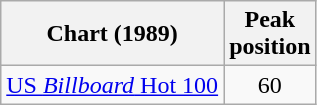<table class="wikitable sortable">
<tr>
<th align="left">Chart (1989)</th>
<th align="left">Peak<br>position</th>
</tr>
<tr>
<td align="left"><a href='#'>US <em>Billboard</em> Hot 100</a></td>
<td align="center">60</td>
</tr>
</table>
